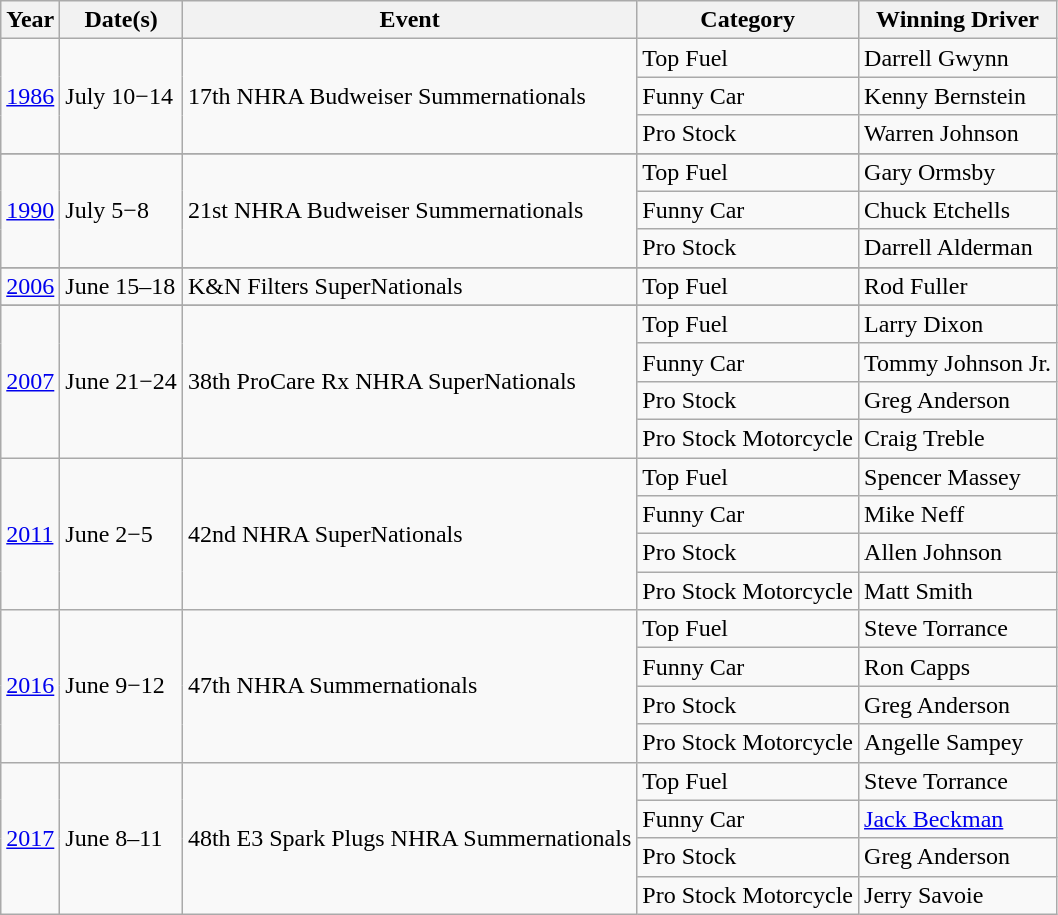<table class="wikitable">
<tr>
<th>Year</th>
<th>Date(s)</th>
<th>Event</th>
<th>Category</th>
<th>Winning Driver</th>
</tr>
<tr>
<td rowspan="3"><a href='#'>1986</a></td>
<td rowspan="3">July 10−14</td>
<td rowspan="3">17th NHRA Budweiser Summernationals</td>
<td>Top Fuel</td>
<td>Darrell Gwynn</td>
</tr>
<tr>
<td>Funny Car</td>
<td>Kenny Bernstein</td>
</tr>
<tr>
<td>Pro Stock</td>
<td>Warren Johnson</td>
</tr>
<tr>
</tr>
<tr>
<td rowspan="3"><a href='#'>1990</a></td>
<td rowspan="3">July 5−8</td>
<td rowspan="3">21st NHRA Budweiser Summernationals</td>
<td>Top Fuel</td>
<td>Gary Ormsby</td>
</tr>
<tr>
<td>Funny Car</td>
<td>Chuck Etchells</td>
</tr>
<tr>
<td>Pro Stock</td>
<td>Darrell Alderman</td>
</tr>
<tr>
</tr>
<tr>
<td><a href='#'>2006</a></td>
<td>June 15–18</td>
<td>K&N Filters SuperNationals </td>
<td>Top Fuel</td>
<td>Rod Fuller<br></td>
</tr>
<tr>
</tr>
<tr>
<td rowspan="4"><a href='#'>2007</a></td>
<td rowspan="4">June 21−24</td>
<td rowspan="4">38th ProCare Rx NHRA SuperNationals</td>
<td>Top Fuel</td>
<td>Larry Dixon</td>
</tr>
<tr>
<td>Funny Car</td>
<td>Tommy Johnson Jr.</td>
</tr>
<tr>
<td>Pro Stock</td>
<td>Greg Anderson</td>
</tr>
<tr>
<td>Pro Stock Motorcycle</td>
<td>Craig Treble</td>
</tr>
<tr>
<td rowspan="4"><a href='#'>2011</a></td>
<td rowspan="4">June 2−5</td>
<td rowspan="4">42nd NHRA SuperNationals</td>
<td>Top Fuel</td>
<td>Spencer Massey</td>
</tr>
<tr>
<td>Funny Car</td>
<td>Mike Neff</td>
</tr>
<tr>
<td>Pro Stock</td>
<td>Allen Johnson</td>
</tr>
<tr>
<td>Pro Stock Motorcycle</td>
<td>Matt Smith</td>
</tr>
<tr>
<td rowspan="4"><a href='#'>2016</a></td>
<td rowspan="4">June 9−12</td>
<td rowspan="4">47th NHRA Summernationals</td>
<td>Top Fuel</td>
<td>Steve Torrance</td>
</tr>
<tr>
<td>Funny Car</td>
<td>Ron Capps</td>
</tr>
<tr>
<td>Pro Stock</td>
<td>Greg Anderson</td>
</tr>
<tr>
<td>Pro Stock Motorcycle</td>
<td>Angelle Sampey</td>
</tr>
<tr>
<td rowspan="4"><a href='#'>2017</a></td>
<td rowspan="4">June 8–11</td>
<td rowspan="4">48th E3 Spark Plugs NHRA Summernationals</td>
<td>Top Fuel</td>
<td>Steve Torrance</td>
</tr>
<tr>
<td>Funny Car</td>
<td><a href='#'>Jack Beckman</a></td>
</tr>
<tr>
<td>Pro Stock</td>
<td>Greg Anderson</td>
</tr>
<tr>
<td>Pro Stock Motorcycle</td>
<td>Jerry Savoie</td>
</tr>
</table>
